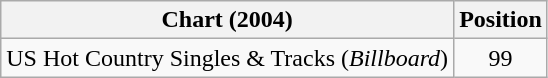<table class="wikitable">
<tr>
<th>Chart (2004)</th>
<th>Position</th>
</tr>
<tr>
<td>US Hot Country Singles & Tracks (<em>Billboard</em>)</td>
<td align="center">99</td>
</tr>
</table>
